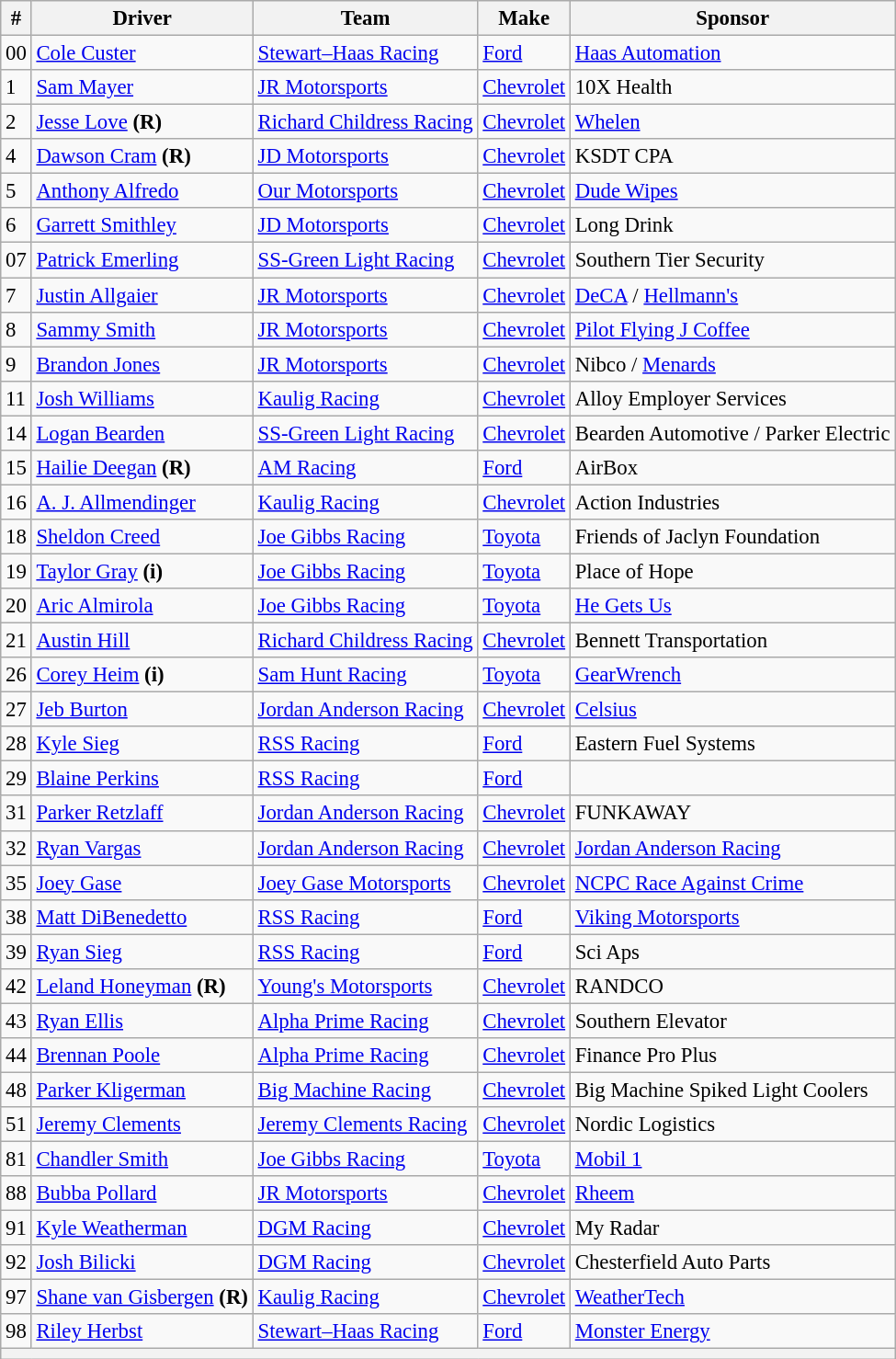<table class="wikitable" style="font-size: 95%;">
<tr>
<th>#</th>
<th>Driver</th>
<th>Team</th>
<th>Make</th>
<th>Sponsor</th>
</tr>
<tr>
<td>00</td>
<td><a href='#'>Cole Custer</a></td>
<td><a href='#'>Stewart–Haas Racing</a></td>
<td><a href='#'>Ford</a></td>
<td><a href='#'>Haas Automation</a></td>
</tr>
<tr>
<td>1</td>
<td><a href='#'>Sam Mayer</a></td>
<td><a href='#'>JR Motorsports</a></td>
<td><a href='#'>Chevrolet</a></td>
<td>10X Health</td>
</tr>
<tr>
<td>2</td>
<td><a href='#'>Jesse Love</a> <strong>(R)</strong></td>
<td><a href='#'>Richard Childress Racing</a></td>
<td><a href='#'>Chevrolet</a></td>
<td><a href='#'>Whelen</a></td>
</tr>
<tr>
<td>4</td>
<td><a href='#'>Dawson Cram</a> <strong>(R)</strong></td>
<td><a href='#'>JD Motorsports</a></td>
<td><a href='#'>Chevrolet</a></td>
<td>KSDT CPA</td>
</tr>
<tr>
<td>5</td>
<td><a href='#'>Anthony Alfredo</a></td>
<td><a href='#'>Our Motorsports</a></td>
<td><a href='#'>Chevrolet</a></td>
<td><a href='#'>Dude Wipes</a></td>
</tr>
<tr>
<td>6</td>
<td><a href='#'>Garrett Smithley</a></td>
<td><a href='#'>JD Motorsports</a></td>
<td><a href='#'>Chevrolet</a></td>
<td>Long Drink</td>
</tr>
<tr>
<td>07</td>
<td><a href='#'>Patrick Emerling</a></td>
<td><a href='#'>SS-Green Light Racing</a></td>
<td><a href='#'>Chevrolet</a></td>
<td>Southern Tier Security</td>
</tr>
<tr>
<td>7</td>
<td><a href='#'>Justin Allgaier</a></td>
<td><a href='#'>JR Motorsports</a></td>
<td><a href='#'>Chevrolet</a></td>
<td><a href='#'>DeCA</a> / <a href='#'>Hellmann's</a></td>
</tr>
<tr>
<td>8</td>
<td><a href='#'>Sammy Smith</a></td>
<td><a href='#'>JR Motorsports</a></td>
<td><a href='#'>Chevrolet</a></td>
<td><a href='#'>Pilot Flying J Coffee</a></td>
</tr>
<tr>
<td>9</td>
<td><a href='#'>Brandon Jones</a></td>
<td><a href='#'>JR Motorsports</a></td>
<td><a href='#'>Chevrolet</a></td>
<td>Nibco / <a href='#'>Menards</a></td>
</tr>
<tr>
<td>11</td>
<td><a href='#'>Josh Williams</a></td>
<td><a href='#'>Kaulig Racing</a></td>
<td><a href='#'>Chevrolet</a></td>
<td>Alloy Employer Services</td>
</tr>
<tr>
<td>14</td>
<td><a href='#'>Logan Bearden</a></td>
<td><a href='#'>SS-Green Light Racing</a></td>
<td><a href='#'>Chevrolet</a></td>
<td>Bearden Automotive / Parker Electric</td>
</tr>
<tr>
<td>15</td>
<td><a href='#'>Hailie Deegan</a> <strong>(R)</strong></td>
<td><a href='#'>AM Racing</a></td>
<td><a href='#'>Ford</a></td>
<td>AirBox</td>
</tr>
<tr>
<td>16</td>
<td><a href='#'>A. J. Allmendinger</a></td>
<td><a href='#'>Kaulig Racing</a></td>
<td><a href='#'>Chevrolet</a></td>
<td>Action Industries</td>
</tr>
<tr>
<td>18</td>
<td><a href='#'>Sheldon Creed</a></td>
<td><a href='#'>Joe Gibbs Racing</a></td>
<td><a href='#'>Toyota</a></td>
<td>Friends of Jaclyn Foundation</td>
</tr>
<tr>
<td>19</td>
<td><a href='#'>Taylor Gray</a> <strong>(i)</strong></td>
<td><a href='#'>Joe Gibbs Racing</a></td>
<td><a href='#'>Toyota</a></td>
<td>Place of Hope</td>
</tr>
<tr>
<td>20</td>
<td><a href='#'>Aric Almirola</a></td>
<td><a href='#'>Joe Gibbs Racing</a></td>
<td><a href='#'>Toyota</a></td>
<td><a href='#'>He Gets Us</a></td>
</tr>
<tr>
<td>21</td>
<td><a href='#'>Austin Hill</a></td>
<td><a href='#'>Richard Childress Racing</a></td>
<td><a href='#'>Chevrolet</a></td>
<td>Bennett Transportation</td>
</tr>
<tr>
<td>26</td>
<td><a href='#'>Corey Heim</a> <strong>(i)</strong></td>
<td><a href='#'>Sam Hunt Racing</a></td>
<td><a href='#'>Toyota</a></td>
<td><a href='#'>GearWrench</a></td>
</tr>
<tr>
<td>27</td>
<td><a href='#'>Jeb Burton</a></td>
<td><a href='#'>Jordan Anderson Racing</a></td>
<td><a href='#'>Chevrolet</a></td>
<td><a href='#'>Celsius</a></td>
</tr>
<tr>
<td>28</td>
<td><a href='#'>Kyle Sieg</a></td>
<td><a href='#'>RSS Racing</a></td>
<td><a href='#'>Ford</a></td>
<td>Eastern Fuel Systems</td>
</tr>
<tr>
<td>29</td>
<td><a href='#'>Blaine Perkins</a></td>
<td><a href='#'>RSS Racing</a></td>
<td><a href='#'>Ford</a></td>
<td></td>
</tr>
<tr>
<td>31</td>
<td><a href='#'>Parker Retzlaff</a></td>
<td><a href='#'>Jordan Anderson Racing</a></td>
<td><a href='#'>Chevrolet</a></td>
<td>FUNKAWAY</td>
</tr>
<tr>
<td>32</td>
<td><a href='#'>Ryan Vargas</a></td>
<td><a href='#'>Jordan Anderson Racing</a></td>
<td><a href='#'>Chevrolet</a></td>
<td><a href='#'>Jordan Anderson Racing</a></td>
</tr>
<tr>
<td>35</td>
<td><a href='#'>Joey Gase</a></td>
<td><a href='#'>Joey Gase Motorsports</a></td>
<td><a href='#'>Chevrolet</a></td>
<td><a href='#'>NCPC Race Against Crime</a></td>
</tr>
<tr>
<td>38</td>
<td><a href='#'>Matt DiBenedetto</a></td>
<td><a href='#'>RSS Racing</a></td>
<td><a href='#'>Ford</a></td>
<td><a href='#'>Viking Motorsports</a></td>
</tr>
<tr>
<td>39</td>
<td><a href='#'>Ryan Sieg</a></td>
<td><a href='#'>RSS Racing</a></td>
<td><a href='#'>Ford</a></td>
<td>Sci Aps</td>
</tr>
<tr>
<td>42</td>
<td><a href='#'>Leland Honeyman</a> <strong>(R)</strong></td>
<td><a href='#'>Young's Motorsports</a></td>
<td><a href='#'>Chevrolet</a></td>
<td>RANDCO</td>
</tr>
<tr>
<td>43</td>
<td><a href='#'>Ryan Ellis</a></td>
<td><a href='#'>Alpha Prime Racing</a></td>
<td><a href='#'>Chevrolet</a></td>
<td>Southern Elevator</td>
</tr>
<tr>
<td>44</td>
<td><a href='#'>Brennan Poole</a></td>
<td><a href='#'>Alpha Prime Racing</a></td>
<td><a href='#'>Chevrolet</a></td>
<td>Finance Pro Plus</td>
</tr>
<tr>
<td>48</td>
<td><a href='#'>Parker Kligerman</a></td>
<td><a href='#'>Big Machine Racing</a></td>
<td><a href='#'>Chevrolet</a></td>
<td nowrap>Big Machine Spiked Light Coolers</td>
</tr>
<tr>
<td>51</td>
<td><a href='#'>Jeremy Clements</a></td>
<td nowrap><a href='#'>Jeremy Clements Racing</a></td>
<td><a href='#'>Chevrolet</a></td>
<td>Nordic Logistics</td>
</tr>
<tr>
<td>81</td>
<td><a href='#'>Chandler Smith</a></td>
<td><a href='#'>Joe Gibbs Racing</a></td>
<td><a href='#'>Toyota</a></td>
<td><a href='#'>Mobil 1</a></td>
</tr>
<tr>
<td>88</td>
<td><a href='#'>Bubba Pollard</a></td>
<td><a href='#'>JR Motorsports</a></td>
<td><a href='#'>Chevrolet</a></td>
<td><a href='#'>Rheem</a></td>
</tr>
<tr>
<td>91</td>
<td><a href='#'>Kyle Weatherman</a></td>
<td><a href='#'>DGM Racing</a></td>
<td><a href='#'>Chevrolet</a></td>
<td>My Radar</td>
</tr>
<tr>
<td>92</td>
<td><a href='#'>Josh Bilicki</a></td>
<td><a href='#'>DGM Racing</a></td>
<td><a href='#'>Chevrolet</a></td>
<td>Chesterfield Auto Parts</td>
</tr>
<tr>
<td>97</td>
<td nowrap><a href='#'>Shane van Gisbergen</a> <strong>(R)</strong></td>
<td><a href='#'>Kaulig Racing</a></td>
<td><a href='#'>Chevrolet</a></td>
<td><a href='#'>WeatherTech</a></td>
</tr>
<tr>
<td>98</td>
<td><a href='#'>Riley Herbst</a></td>
<td><a href='#'>Stewart–Haas Racing</a></td>
<td><a href='#'>Ford</a></td>
<td><a href='#'>Monster Energy</a></td>
</tr>
<tr>
<th colspan="5"></th>
</tr>
</table>
